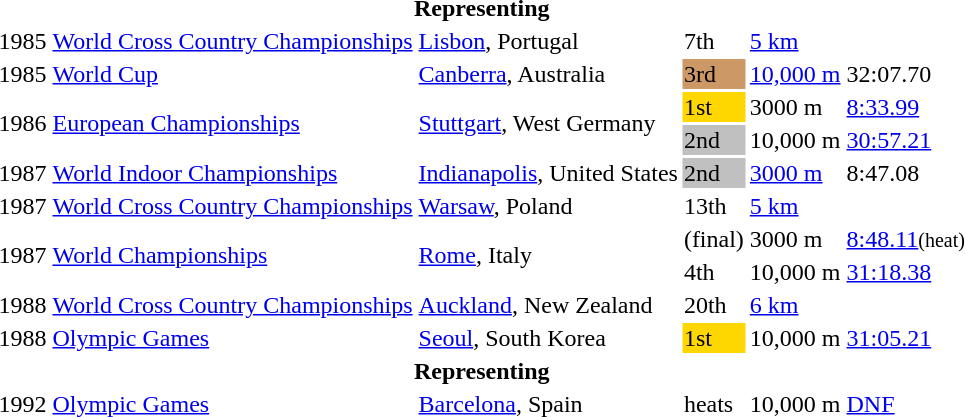<table>
<tr>
<th colspan="6">Representing </th>
</tr>
<tr>
<td>1985</td>
<td><a href='#'>World Cross Country Championships</a></td>
<td><a href='#'>Lisbon</a>, Portugal</td>
<td>7th</td>
<td><a href='#'>5 km</a></td>
<td></td>
</tr>
<tr>
<td>1985</td>
<td><a href='#'>World Cup</a></td>
<td><a href='#'>Canberra</a>, Australia</td>
<td bgcolor=cc9966>3rd</td>
<td><a href='#'>10,000 m</a></td>
<td>32:07.70</td>
</tr>
<tr>
<td rowspan=2>1986</td>
<td rowspan=2><a href='#'>European Championships</a></td>
<td rowspan=2><a href='#'>Stuttgart</a>, West Germany</td>
<td bgcolor=gold>1st</td>
<td>3000 m</td>
<td><a href='#'>8:33.99</a></td>
</tr>
<tr>
<td bgcolor=silver>2nd</td>
<td>10,000 m</td>
<td><a href='#'>30:57.21</a></td>
</tr>
<tr>
<td>1987</td>
<td><a href='#'>World Indoor Championships</a></td>
<td><a href='#'>Indianapolis</a>, United States</td>
<td bgcolor=silver>2nd</td>
<td><a href='#'>3000 m</a></td>
<td>8:47.08</td>
</tr>
<tr>
<td>1987</td>
<td><a href='#'>World Cross Country Championships</a></td>
<td><a href='#'>Warsaw</a>, Poland</td>
<td>13th</td>
<td><a href='#'>5 km</a></td>
<td></td>
</tr>
<tr>
<td rowspan=2>1987</td>
<td rowspan=2><a href='#'>World Championships</a></td>
<td rowspan=2><a href='#'>Rome</a>, Italy</td>
<td> (final)</td>
<td>3000 m</td>
<td><a href='#'>8:48.11</a><small>(heat)</small></td>
</tr>
<tr>
<td>4th</td>
<td>10,000 m</td>
<td><a href='#'>31:18.38</a></td>
</tr>
<tr>
<td>1988</td>
<td><a href='#'>World Cross Country Championships</a></td>
<td><a href='#'>Auckland</a>, New Zealand</td>
<td>20th</td>
<td><a href='#'>6 km</a></td>
<td></td>
</tr>
<tr>
<td>1988</td>
<td><a href='#'>Olympic Games</a></td>
<td><a href='#'>Seoul</a>, South Korea</td>
<td bgcolor=gold>1st</td>
<td>10,000 m</td>
<td><a href='#'>31:05.21</a></td>
</tr>
<tr>
<th colspan="6">Representing </th>
</tr>
<tr>
<td>1992</td>
<td><a href='#'>Olympic Games</a></td>
<td><a href='#'>Barcelona</a>, Spain</td>
<td>heats</td>
<td>10,000 m</td>
<td><a href='#'>DNF</a></td>
</tr>
</table>
